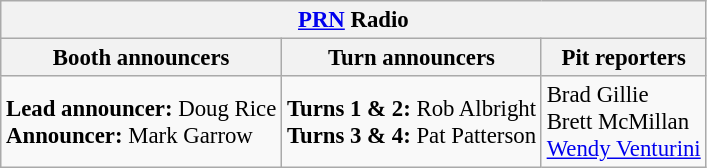<table class="wikitable" style="font-size: 95%">
<tr>
<th colspan="3"><a href='#'>PRN</a> Radio</th>
</tr>
<tr>
<th>Booth announcers</th>
<th>Turn announcers</th>
<th>Pit reporters</th>
</tr>
<tr>
<td><strong>Lead announcer:</strong> Doug Rice<br><strong>Announcer:</strong> Mark Garrow</td>
<td><strong>Turns 1 & 2:</strong> Rob Albright<br><strong>Turns 3 & 4:</strong> Pat Patterson</td>
<td>Brad Gillie<br>Brett McMillan<br><a href='#'>Wendy Venturini</a></td>
</tr>
</table>
